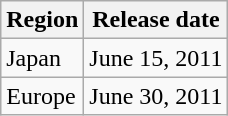<table class="wikitable">
<tr>
<th>Region</th>
<th>Release date</th>
</tr>
<tr>
<td>Japan</td>
<td>June 15, 2011</td>
</tr>
<tr>
<td>Europe</td>
<td>June 30, 2011</td>
</tr>
</table>
